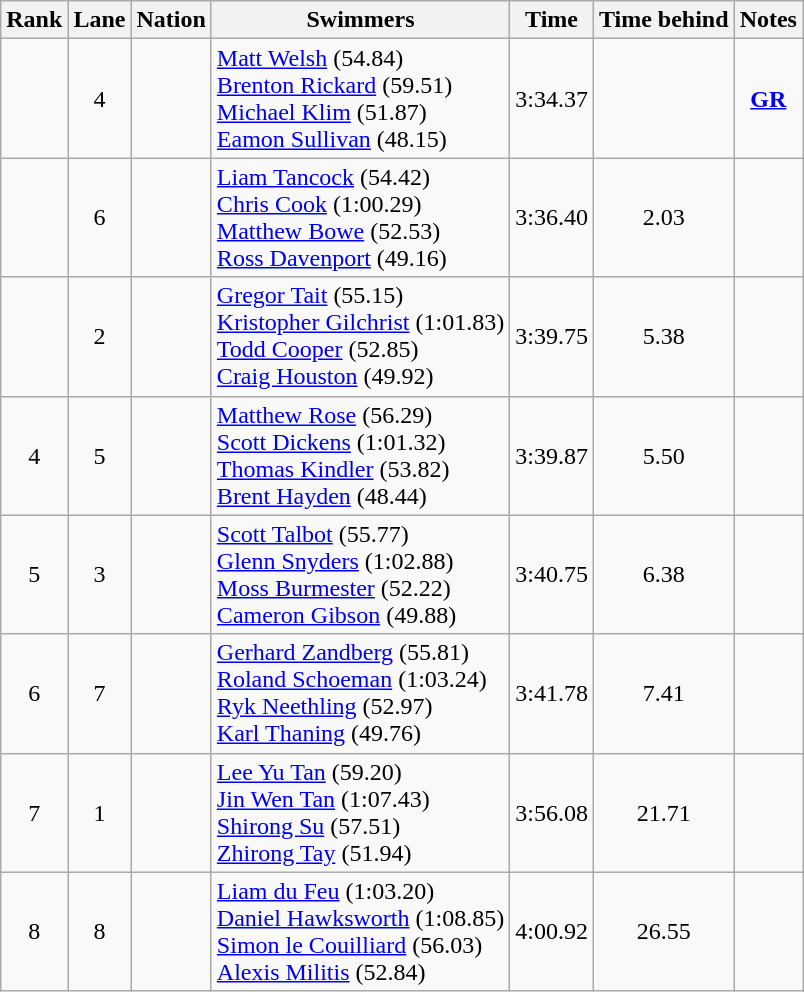<table class="wikitable sortable" style="text-align:center">
<tr>
<th>Rank</th>
<th>Lane</th>
<th>Nation</th>
<th>Swimmers</th>
<th>Time</th>
<th>Time behind</th>
<th>Notes</th>
</tr>
<tr>
<td></td>
<td>4</td>
<td align=left></td>
<td align=left><a href='#'>Matt Welsh</a> (54.84)<br><a href='#'>Brenton Rickard</a> (59.51)<br><a href='#'>Michael Klim</a> (51.87)<br><a href='#'>Eamon Sullivan</a> (48.15)</td>
<td>3:34.37</td>
<td></td>
<td><strong><a href='#'>GR</a></strong></td>
</tr>
<tr>
<td></td>
<td>6</td>
<td align=left></td>
<td align=left><a href='#'>Liam Tancock</a> (54.42)<br><a href='#'>Chris Cook</a> (1:00.29)<br><a href='#'>Matthew Bowe</a> (52.53)<br><a href='#'>Ross Davenport</a> (49.16)</td>
<td>3:36.40</td>
<td>2.03</td>
<td></td>
</tr>
<tr>
<td></td>
<td>2</td>
<td align=left></td>
<td align=left><a href='#'>Gregor Tait</a> (55.15)<br><a href='#'>Kristopher Gilchrist</a> (1:01.83)<br><a href='#'>Todd Cooper</a> (52.85)<br><a href='#'>Craig Houston</a> (49.92)</td>
<td>3:39.75</td>
<td>5.38</td>
<td></td>
</tr>
<tr>
<td>4</td>
<td>5</td>
<td align=left></td>
<td align=left><a href='#'>Matthew Rose</a> (56.29)<br><a href='#'>Scott Dickens</a> (1:01.32)<br><a href='#'>Thomas Kindler</a> (53.82)<br><a href='#'>Brent Hayden</a> (48.44)</td>
<td>3:39.87</td>
<td>5.50</td>
<td></td>
</tr>
<tr>
<td>5</td>
<td>3</td>
<td align=left></td>
<td align=left><a href='#'>Scott Talbot</a> (55.77)<br><a href='#'>Glenn Snyders</a> (1:02.88)<br><a href='#'>Moss Burmester</a> (52.22)<br><a href='#'>Cameron Gibson</a> (49.88)</td>
<td>3:40.75</td>
<td>6.38</td>
<td></td>
</tr>
<tr>
<td>6</td>
<td>7</td>
<td align=left></td>
<td align=left><a href='#'>Gerhard Zandberg</a> (55.81)<br><a href='#'>Roland Schoeman</a> (1:03.24)<br><a href='#'>Ryk Neethling</a> (52.97)<br><a href='#'>Karl Thaning</a> (49.76)</td>
<td>3:41.78</td>
<td>7.41</td>
<td></td>
</tr>
<tr>
<td>7</td>
<td>1</td>
<td align=left></td>
<td align=left><a href='#'>Lee Yu Tan</a> (59.20)<br><a href='#'>Jin Wen Tan</a> (1:07.43)<br><a href='#'>Shirong Su</a> (57.51)<br><a href='#'>Zhirong Tay</a> (51.94)</td>
<td>3:56.08</td>
<td>21.71</td>
<td></td>
</tr>
<tr>
<td>8</td>
<td>8</td>
<td align=left></td>
<td align=left><a href='#'>Liam du Feu</a> (1:03.20)<br><a href='#'>Daniel Hawksworth</a> (1:08.85)<br><a href='#'>Simon le Couilliard</a> (56.03)<br><a href='#'>Alexis Militis</a> (52.84)</td>
<td>4:00.92</td>
<td>26.55</td>
<td></td>
</tr>
</table>
